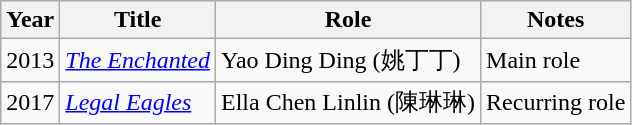<table class="wikitable">
<tr>
<th>Year</th>
<th>Title</th>
<th>Role</th>
<th>Notes</th>
</tr>
<tr>
<td>2013</td>
<td><em><a href='#'>The Enchanted</a></em></td>
<td>Yao Ding Ding (姚丁丁)</td>
<td>Main role</td>
</tr>
<tr>
<td>2017</td>
<td><em><a href='#'>Legal Eagles</a></em></td>
<td>Ella Chen Linlin (陳琳琳)</td>
<td>Recurring role</td>
</tr>
</table>
